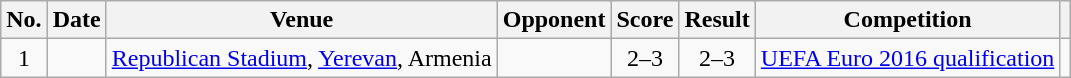<table class="wikitable sortable">
<tr>
<th scope=col>No.</th>
<th scope=col>Date</th>
<th scope=col>Venue</th>
<th scope=col>Opponent</th>
<th scope=col>Score</th>
<th scope=col>Result</th>
<th scope=col>Competition</th>
<th scope=col class="unsortable"></th>
</tr>
<tr>
<td align="center">1</td>
<td></td>
<td><a href='#'>Republican Stadium</a>, <a href='#'>Yerevan</a>, Armenia</td>
<td></td>
<td align="center">2–3</td>
<td align="center">2–3</td>
<td><a href='#'>UEFA Euro 2016 qualification</a></td>
<td></td>
</tr>
</table>
